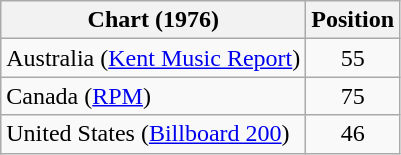<table class="wikitable">
<tr>
<th>Chart (1976)</th>
<th>Position</th>
</tr>
<tr>
<td>Australia (<a href='#'>Kent Music Report</a>)</td>
<td align="center">55</td>
</tr>
<tr>
<td>Canada (<a href='#'>RPM</a>)</td>
<td align="center">75</td>
</tr>
<tr>
<td>United States (<a href='#'>Billboard 200</a>)</td>
<td align="center">46</td>
</tr>
</table>
